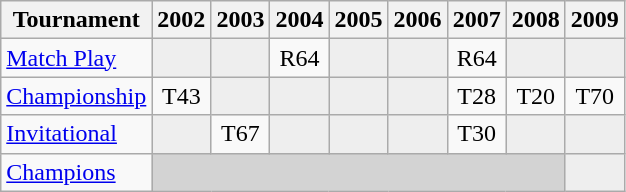<table class="wikitable" style="text-align:center;">
<tr>
<th>Tournament</th>
<th>2002</th>
<th>2003</th>
<th>2004</th>
<th>2005</th>
<th>2006</th>
<th>2007</th>
<th>2008</th>
<th>2009</th>
</tr>
<tr>
<td align="left"><a href='#'>Match Play</a></td>
<td style="background:#eeeeee;"></td>
<td style="background:#eeeeee;"></td>
<td>R64</td>
<td style="background:#eeeeee;"></td>
<td style="background:#eeeeee;"></td>
<td>R64</td>
<td style="background:#eeeeee;"></td>
<td style="background:#eeeeee;"></td>
</tr>
<tr>
<td align="left"><a href='#'>Championship</a></td>
<td>T43</td>
<td style="background:#eeeeee;"></td>
<td style="background:#eeeeee;"></td>
<td style="background:#eeeeee;"></td>
<td style="background:#eeeeee;"></td>
<td>T28</td>
<td>T20</td>
<td>T70</td>
</tr>
<tr>
<td align="left"><a href='#'>Invitational</a></td>
<td style="background:#eeeeee;"></td>
<td>T67</td>
<td style="background:#eeeeee;"></td>
<td style="background:#eeeeee;"></td>
<td style="background:#eeeeee;"></td>
<td>T30</td>
<td style="background:#eeeeee;"></td>
<td style="background:#eeeeee;"></td>
</tr>
<tr>
<td align="left"><a href='#'>Champions</a></td>
<td style="background:#D3D3D3;" colspan=7></td>
<td style="background:#eeeeee;"></td>
</tr>
</table>
